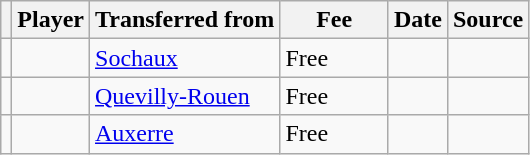<table class="wikitable plainrowheaders sortable">
<tr>
<th></th>
<th scope="col">Player</th>
<th>Transferred from</th>
<th style="width: 65px;">Fee</th>
<th scope="col">Date</th>
<th scope="col">Source</th>
</tr>
<tr>
<td align="center"></td>
<td></td>
<td> <a href='#'>Sochaux</a></td>
<td>Free</td>
<td></td>
<td></td>
</tr>
<tr>
<td align="center"></td>
<td></td>
<td> <a href='#'>Quevilly-Rouen</a></td>
<td>Free</td>
<td></td>
<td></td>
</tr>
<tr>
<td align="center"></td>
<td></td>
<td> <a href='#'>Auxerre</a></td>
<td>Free</td>
<td></td>
<td></td>
</tr>
</table>
